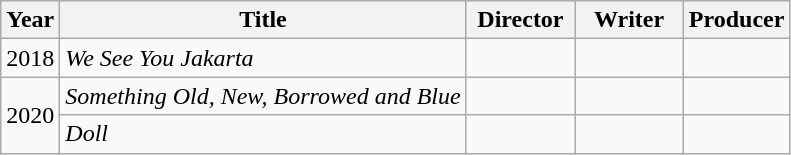<table class="wikitable">
<tr>
<th>Year</th>
<th>Title</th>
<th width="65">Director</th>
<th width="65">Writer</th>
<th>Producer</th>
</tr>
<tr>
<td>2018</td>
<td><em>We See You Jakarta</em></td>
<td></td>
<td></td>
<td></td>
</tr>
<tr>
<td rowspan=2>2020</td>
<td><em>Something Old, New, Borrowed and Blue</em></td>
<td></td>
<td></td>
<td></td>
</tr>
<tr>
<td><em>Doll</em></td>
<td></td>
<td></td>
<td></td>
</tr>
</table>
